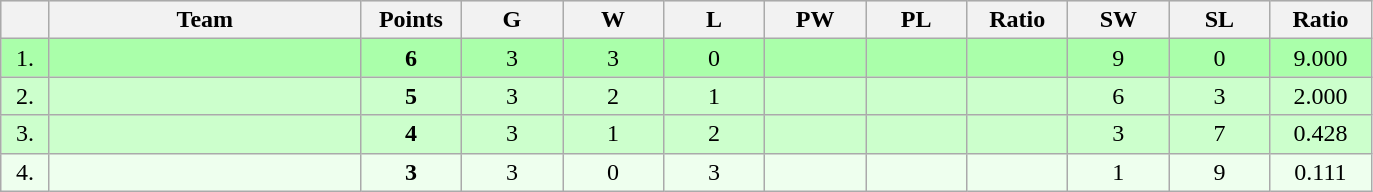<table class=wikitable style="text-align:center">
<tr style="background: #DCDCDC">
<th width="25"></th>
<th width="200">Team</th>
<th width="60">Points</th>
<th width="60">G</th>
<th width="60">W</th>
<th width="60">L</th>
<th width="60">PW</th>
<th width="60">PL</th>
<th width="60">Ratio</th>
<th width="60">SW</th>
<th width="60">SL</th>
<th width="60">Ratio</th>
</tr>
<tr style="background: #AAFFAA">
<td>1.</td>
<td align=left></td>
<td><strong>6</strong></td>
<td>3</td>
<td>3</td>
<td>0</td>
<td></td>
<td></td>
<td></td>
<td>9</td>
<td>0</td>
<td>9.000</td>
</tr>
<tr style="background: #CCFFCC">
<td>2.</td>
<td align=left></td>
<td><strong>5</strong></td>
<td>3</td>
<td>2</td>
<td>1</td>
<td></td>
<td></td>
<td></td>
<td>6</td>
<td>3</td>
<td>2.000</td>
</tr>
<tr style="background: #CCFFCC">
<td>3.</td>
<td align=left></td>
<td><strong>4</strong></td>
<td>3</td>
<td>1</td>
<td>2</td>
<td></td>
<td></td>
<td></td>
<td>3</td>
<td>7</td>
<td>0.428</td>
</tr>
<tr style="background: #EEFFEE">
<td>4.</td>
<td align=left></td>
<td><strong>3</strong></td>
<td>3</td>
<td>0</td>
<td>3</td>
<td></td>
<td></td>
<td></td>
<td>1</td>
<td>9</td>
<td>0.111</td>
</tr>
</table>
